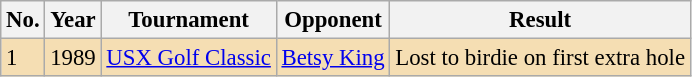<table class="wikitable" style="font-size:95%;">
<tr>
<th>No.</th>
<th>Year</th>
<th>Tournament</th>
<th>Opponent</th>
<th>Result</th>
</tr>
<tr style="background:#F5DEB3;">
<td>1</td>
<td>1989</td>
<td><a href='#'>USX Golf Classic</a></td>
<td> <a href='#'>Betsy King</a></td>
<td>Lost to birdie on first extra hole</td>
</tr>
</table>
